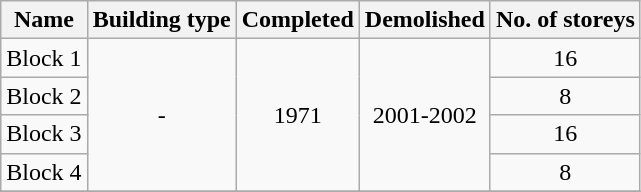<table class="wikitable" style="text-align: center">
<tr>
<th>Name</th>
<th>Building type</th>
<th>Completed</th>
<th>Demolished</th>
<th>No. of storeys</th>
</tr>
<tr>
<td>Block 1</td>
<td rowspan="4">-</td>
<td rowspan="4">1971</td>
<td rowspan="4">2001-2002</td>
<td>16</td>
</tr>
<tr>
<td>Block 2</td>
<td>8</td>
</tr>
<tr>
<td>Block 3</td>
<td>16</td>
</tr>
<tr>
<td>Block 4</td>
<td>8</td>
</tr>
<tr>
</tr>
</table>
